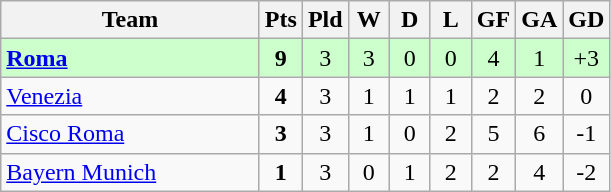<table class=wikitable style="text-align:center">
<tr>
<th width=165>Team</th>
<th width=20>Pts</th>
<th width=20>Pld</th>
<th width=20>W</th>
<th width=20>D</th>
<th width=20>L</th>
<th width=20>GF</th>
<th width=20>GA</th>
<th width=20>GD</th>
</tr>
<tr style="background:#ccffcc">
<td style="text-align:left"><strong> <a href='#'>Roma</a></strong></td>
<td><strong>9</strong></td>
<td>3</td>
<td>3</td>
<td>0</td>
<td>0</td>
<td>4</td>
<td>1</td>
<td>+3</td>
</tr>
<tr>
<td style="text-align:left"> <a href='#'>Venezia</a></td>
<td><strong>4</strong></td>
<td>3</td>
<td>1</td>
<td>1</td>
<td>1</td>
<td>2</td>
<td>2</td>
<td>0</td>
</tr>
<tr>
<td style="text-align:left"> <a href='#'>Cisco Roma</a></td>
<td><strong>3</strong></td>
<td>3</td>
<td>1</td>
<td>0</td>
<td>2</td>
<td>5</td>
<td>6</td>
<td>-1</td>
</tr>
<tr>
<td style="text-align:left"> <a href='#'>Bayern Munich</a></td>
<td><strong>1</strong></td>
<td>3</td>
<td>0</td>
<td>1</td>
<td>2</td>
<td>2</td>
<td>4</td>
<td>-2</td>
</tr>
</table>
